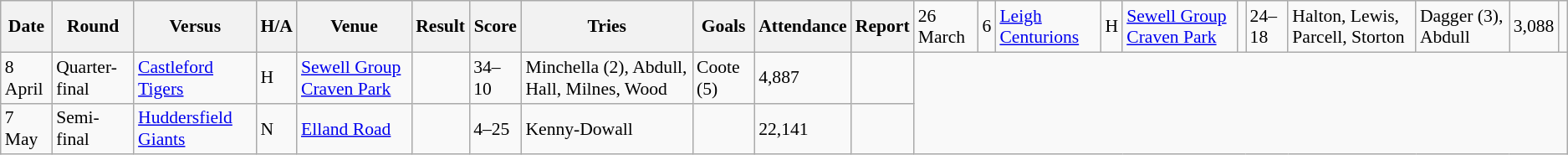<table class="wikitable defaultleft col2center col4center col7center col10right" style="font-size:90%;">
<tr>
<th>Date</th>
<th>Round</th>
<th>Versus</th>
<th>H/A</th>
<th>Venue</th>
<th>Result</th>
<th>Score</th>
<th>Tries</th>
<th>Goals</th>
<th>Attendance</th>
<th>Report</th>
<td>26 March</td>
<td>6</td>
<td> <a href='#'>Leigh Centurions</a></td>
<td>H</td>
<td><a href='#'>Sewell Group Craven Park</a></td>
<td></td>
<td>24–18</td>
<td>Halton, Lewis, Parcell, Storton</td>
<td>Dagger (3), Abdull</td>
<td>3,088</td>
<td></td>
</tr>
<tr>
<td>8 April</td>
<td>Quarter-final</td>
<td> <a href='#'>Castleford Tigers</a></td>
<td>H</td>
<td><a href='#'>Sewell Group Craven Park</a></td>
<td></td>
<td>34–10</td>
<td>Minchella (2), Abdull, Hall, Milnes, Wood</td>
<td>Coote (5)</td>
<td>4,887</td>
<td></td>
</tr>
<tr>
<td>7 May</td>
<td>Semi-final</td>
<td> <a href='#'>Huddersfield Giants</a></td>
<td>N</td>
<td><a href='#'>Elland Road</a></td>
<td></td>
<td>4–25</td>
<td>Kenny-Dowall</td>
<td></td>
<td>22,141</td>
<td></td>
</tr>
</table>
